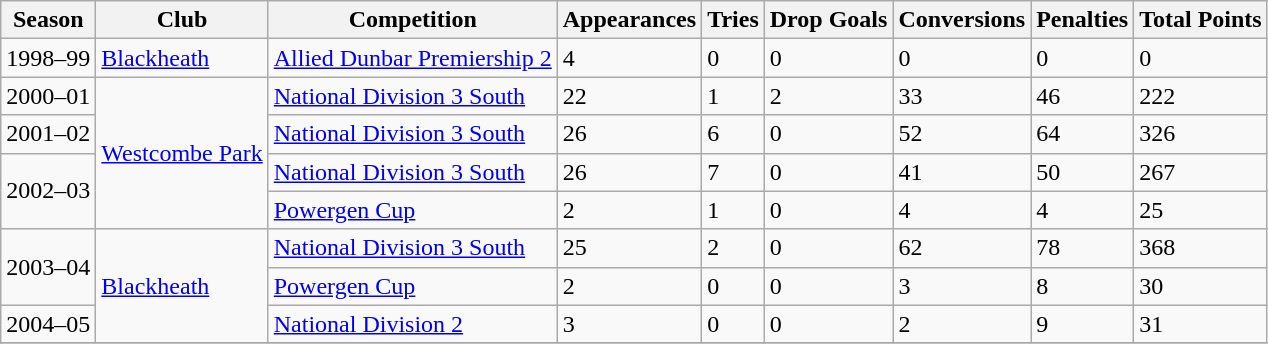<table class="wikitable sortable">
<tr>
<th>Season</th>
<th>Club</th>
<th>Competition</th>
<th>Appearances</th>
<th>Tries</th>
<th>Drop Goals</th>
<th>Conversions</th>
<th>Penalties</th>
<th>Total Points</th>
</tr>
<tr>
<td>1998–99</td>
<td><a href='#'>Blackheath</a></td>
<td><a href='#'>Allied Dunbar Premiership 2</a></td>
<td>4</td>
<td>0</td>
<td>0</td>
<td>0</td>
<td>0</td>
<td>0</td>
</tr>
<tr>
<td>2000–01</td>
<td rowspan=4 align=left><a href='#'>Westcombe Park</a></td>
<td><a href='#'>National Division 3 South</a></td>
<td>22</td>
<td>1</td>
<td>2</td>
<td>33</td>
<td>46</td>
<td>222</td>
</tr>
<tr>
<td>2001–02</td>
<td><a href='#'>National Division 3 South</a></td>
<td>26</td>
<td>6</td>
<td>0</td>
<td>52</td>
<td>64</td>
<td>326</td>
</tr>
<tr>
<td rowspan=2 align=left>2002–03</td>
<td><a href='#'>National Division 3 South</a></td>
<td>26</td>
<td>7</td>
<td>0</td>
<td>41</td>
<td>50</td>
<td>267</td>
</tr>
<tr>
<td><a href='#'>Powergen Cup</a></td>
<td>2</td>
<td>1</td>
<td>0</td>
<td>4</td>
<td>4</td>
<td>25</td>
</tr>
<tr>
<td rowspan=2 align=left>2003–04</td>
<td rowspan=3 align=left><a href='#'>Blackheath</a></td>
<td><a href='#'>National Division 3 South</a></td>
<td>25</td>
<td>2</td>
<td>0</td>
<td>62</td>
<td>78</td>
<td>368</td>
</tr>
<tr>
<td><a href='#'>Powergen Cup</a></td>
<td>2</td>
<td>0</td>
<td>0</td>
<td>3</td>
<td>8</td>
<td>30</td>
</tr>
<tr>
<td>2004–05</td>
<td><a href='#'>National Division 2</a></td>
<td>3</td>
<td>0</td>
<td>0</td>
<td>2</td>
<td>9</td>
<td>31</td>
</tr>
<tr>
</tr>
</table>
